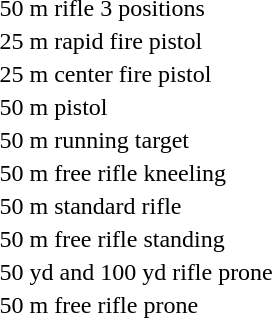<table>
<tr>
<td>50 m rifle 3 positions</td>
<td></td>
<td></td>
<td></td>
</tr>
<tr>
<td>25 m rapid fire pistol</td>
<td></td>
<td></td>
<td></td>
</tr>
<tr>
<td>25 m center fire pistol</td>
<td></td>
<td></td>
<td></td>
</tr>
<tr>
<td>50 m pistol</td>
<td></td>
<td></td>
<td></td>
</tr>
<tr>
<td>50 m running target</td>
<td></td>
<td></td>
<td></td>
</tr>
<tr>
<td>50 m free rifle kneeling</td>
<td></td>
<td></td>
<td></td>
</tr>
<tr>
<td>50 m standard rifle</td>
<td></td>
<td></td>
<td></td>
</tr>
<tr>
<td>50 m free rifle standing</td>
<td></td>
<td></td>
<td></td>
</tr>
<tr>
<td>50 yd and 100 yd rifle prone</td>
<td></td>
<td></td>
<td></td>
</tr>
<tr>
<td>50 m free rifle prone</td>
<td></td>
<td></td>
<td></td>
</tr>
</table>
